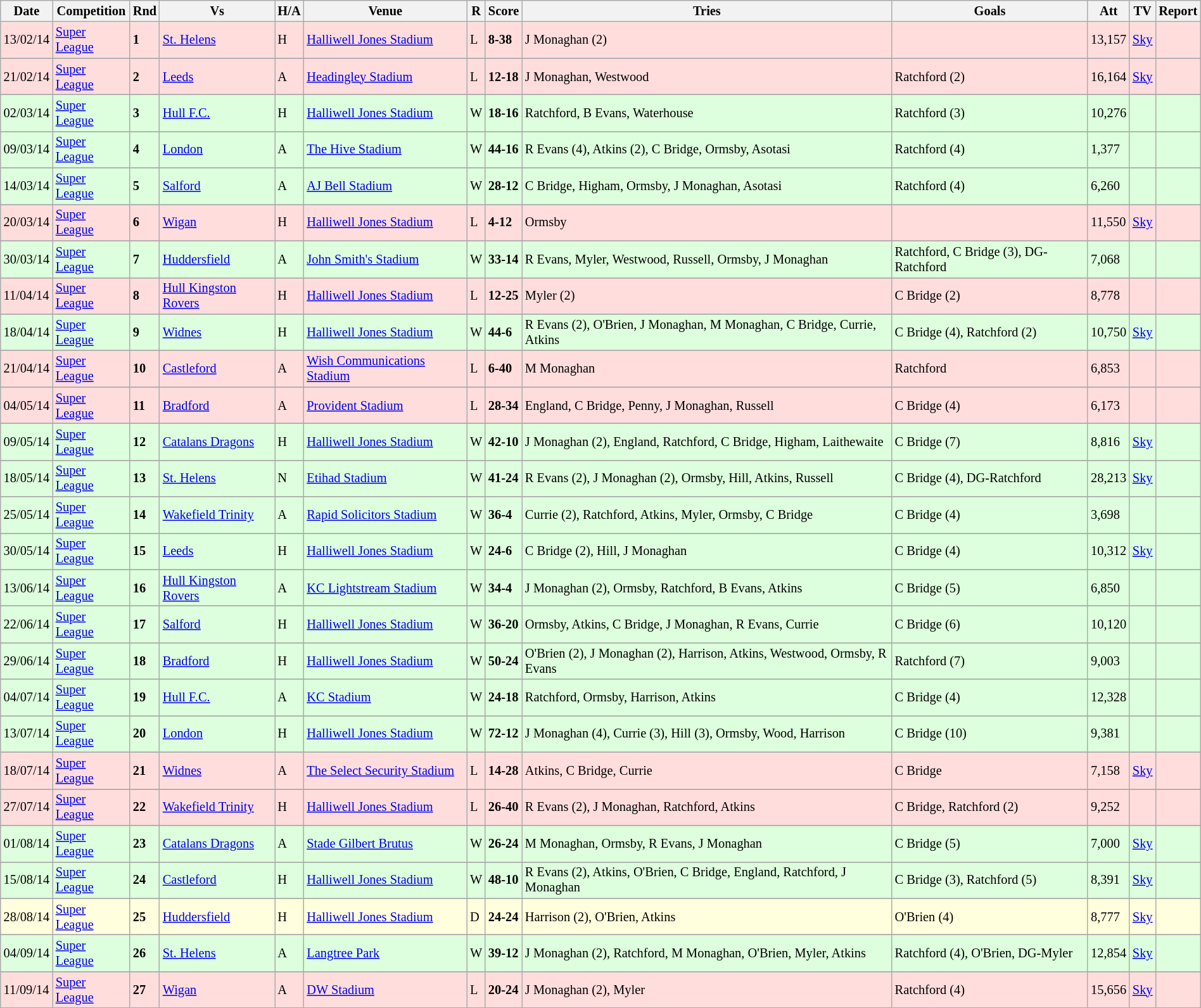<table class="wikitable" style="font-size:85%;" width="100%">
<tr>
<th>Date</th>
<th>Competition</th>
<th>Rnd</th>
<th>Vs</th>
<th>H/A</th>
<th>Venue</th>
<th>R</th>
<th>Score</th>
<th>Tries</th>
<th>Goals</th>
<th>Att</th>
<th>TV</th>
<th>Report</th>
</tr>
<tr style="background:#ffdddd;" width=20 | >
<td>13/02/14</td>
<td><a href='#'>Super League</a></td>
<td><strong>1</strong></td>
<td> <a href='#'>St. Helens</a></td>
<td>H</td>
<td><a href='#'>Halliwell Jones Stadium</a></td>
<td>L</td>
<td><strong>8-38</strong></td>
<td>J Monaghan (2)</td>
<td></td>
<td>13,157</td>
<td><a href='#'>Sky</a></td>
<td></td>
</tr>
<tr>
</tr>
<tr style="background:#ffdddd;" width=20 | >
<td>21/02/14</td>
<td><a href='#'>Super League</a></td>
<td><strong>2</strong></td>
<td> <a href='#'>Leeds</a></td>
<td>A</td>
<td><a href='#'>Headingley Stadium</a></td>
<td>L</td>
<td><strong>12-18</strong></td>
<td>J Monaghan, Westwood</td>
<td>Ratchford (2)</td>
<td>16,164</td>
<td><a href='#'>Sky</a></td>
<td></td>
</tr>
<tr>
</tr>
<tr style="background:#ddffdd;" width=20 | >
<td>02/03/14</td>
<td><a href='#'>Super League</a></td>
<td><strong>3</strong></td>
<td> <a href='#'>Hull F.C.</a></td>
<td>H</td>
<td><a href='#'>Halliwell Jones Stadium</a></td>
<td>W</td>
<td><strong>18-16</strong></td>
<td>Ratchford, B Evans, Waterhouse</td>
<td>Ratchford (3)</td>
<td>10,276</td>
<td></td>
<td></td>
</tr>
<tr>
</tr>
<tr style="background:#ddffdd;" width=20 | >
<td>09/03/14</td>
<td><a href='#'>Super League</a></td>
<td><strong>4</strong></td>
<td> <a href='#'>London</a></td>
<td>A</td>
<td><a href='#'>The Hive Stadium</a></td>
<td>W</td>
<td><strong>44-16</strong></td>
<td>R Evans (4), Atkins (2), C Bridge, Ormsby, Asotasi</td>
<td>Ratchford (4)</td>
<td>1,377</td>
<td></td>
<td></td>
</tr>
<tr>
</tr>
<tr style="background:#ddffdd;" width=20 | >
<td>14/03/14</td>
<td><a href='#'>Super League</a></td>
<td><strong>5</strong></td>
<td> <a href='#'>Salford</a></td>
<td>A</td>
<td><a href='#'>AJ Bell Stadium</a></td>
<td>W</td>
<td><strong>28-12</strong></td>
<td>C Bridge, Higham, Ormsby, J Monaghan, Asotasi</td>
<td>Ratchford (4)</td>
<td>6,260</td>
<td></td>
<td></td>
</tr>
<tr>
</tr>
<tr style="background:#ffdddd;" width=20 | >
<td>20/03/14</td>
<td><a href='#'>Super League</a></td>
<td><strong>6</strong></td>
<td> <a href='#'>Wigan</a></td>
<td>H</td>
<td><a href='#'>Halliwell Jones Stadium</a></td>
<td>L</td>
<td><strong>4-12</strong></td>
<td>Ormsby</td>
<td></td>
<td>11,550</td>
<td><a href='#'>Sky</a></td>
<td></td>
</tr>
<tr>
</tr>
<tr style="background:#ddffdd;" width=20 | >
<td>30/03/14</td>
<td><a href='#'>Super League</a></td>
<td><strong>7</strong></td>
<td> <a href='#'>Huddersfield</a></td>
<td>A</td>
<td><a href='#'>John Smith's Stadium</a></td>
<td>W</td>
<td><strong>33-14</strong></td>
<td>R Evans, Myler, Westwood, Russell, Ormsby, J Monaghan</td>
<td>Ratchford, C Bridge (3), DG-Ratchford</td>
<td>7,068</td>
<td></td>
<td></td>
</tr>
<tr>
</tr>
<tr style="background:#ffdddd;" width=20 | >
<td>11/04/14</td>
<td><a href='#'>Super League</a></td>
<td><strong>8</strong></td>
<td> <a href='#'>Hull Kingston Rovers</a></td>
<td>H</td>
<td><a href='#'>Halliwell Jones Stadium</a></td>
<td>L</td>
<td><strong>12-25</strong></td>
<td>Myler (2)</td>
<td>C Bridge (2)</td>
<td>8,778</td>
<td></td>
<td></td>
</tr>
<tr>
</tr>
<tr style="background:#ddffdd;" width=20 | >
<td>18/04/14</td>
<td><a href='#'>Super League</a></td>
<td><strong>9</strong></td>
<td> <a href='#'>Widnes</a></td>
<td>H</td>
<td><a href='#'>Halliwell Jones Stadium</a></td>
<td>W</td>
<td><strong>44-6</strong></td>
<td>R Evans (2), O'Brien, J Monaghan, M Monaghan, C Bridge, Currie, Atkins</td>
<td>C Bridge (4), Ratchford (2)</td>
<td>10,750</td>
<td><a href='#'>Sky</a></td>
<td></td>
</tr>
<tr>
</tr>
<tr style="background:#ffdddd;" width=20 | >
<td>21/04/14</td>
<td><a href='#'>Super League</a></td>
<td><strong>10</strong></td>
<td> <a href='#'>Castleford</a></td>
<td>A</td>
<td><a href='#'>Wish Communications Stadium</a></td>
<td>L</td>
<td><strong>6-40</strong></td>
<td>M Monaghan</td>
<td>Ratchford</td>
<td>6,853</td>
<td></td>
<td></td>
</tr>
<tr>
</tr>
<tr style="background:#ffdddd;" width=20 | >
<td>04/05/14</td>
<td><a href='#'>Super League</a></td>
<td><strong>11</strong></td>
<td> <a href='#'>Bradford</a></td>
<td>A</td>
<td><a href='#'>Provident Stadium</a></td>
<td>L</td>
<td><strong>28-34</strong></td>
<td>England, C Bridge, Penny, J Monaghan, Russell</td>
<td>C Bridge (4)</td>
<td>6,173</td>
<td></td>
<td></td>
</tr>
<tr>
</tr>
<tr style="background:#ddffdd;" width=20 | >
<td>09/05/14</td>
<td><a href='#'>Super League</a></td>
<td><strong>12</strong></td>
<td> <a href='#'>Catalans Dragons</a></td>
<td>H</td>
<td><a href='#'>Halliwell Jones Stadium</a></td>
<td>W</td>
<td><strong>42-10</strong></td>
<td>J Monaghan (2), England, Ratchford, C Bridge, Higham, Laithewaite</td>
<td>C Bridge (7)</td>
<td>8,816</td>
<td><a href='#'>Sky</a></td>
<td></td>
</tr>
<tr>
</tr>
<tr style="background:#ddffdd;" width=20 | >
<td>18/05/14</td>
<td><a href='#'>Super League</a></td>
<td><strong>13</strong></td>
<td> <a href='#'>St. Helens</a></td>
<td>N</td>
<td><a href='#'>Etihad Stadium</a></td>
<td>W</td>
<td><strong>41-24</strong></td>
<td>R Evans (2), J Monaghan (2), Ormsby, Hill, Atkins, Russell</td>
<td>C Bridge (4), DG-Ratchford</td>
<td>28,213</td>
<td><a href='#'>Sky</a></td>
<td></td>
</tr>
<tr>
</tr>
<tr style="background:#ddffdd;" width=20 | >
<td>25/05/14</td>
<td><a href='#'>Super League</a></td>
<td><strong>14</strong></td>
<td> <a href='#'>Wakefield Trinity</a></td>
<td>A</td>
<td><a href='#'>Rapid Solicitors Stadium</a></td>
<td>W</td>
<td><strong>36-4</strong></td>
<td>Currie (2), Ratchford, Atkins, Myler, Ormsby, C Bridge</td>
<td>C Bridge (4)</td>
<td>3,698</td>
<td></td>
<td></td>
</tr>
<tr>
</tr>
<tr style="background:#ddffdd;" width=20 | >
<td>30/05/14</td>
<td><a href='#'>Super League</a></td>
<td><strong>15</strong></td>
<td> <a href='#'>Leeds</a></td>
<td>H</td>
<td><a href='#'>Halliwell Jones Stadium</a></td>
<td>W</td>
<td><strong>24-6</strong></td>
<td>C Bridge (2), Hill, J Monaghan</td>
<td>C Bridge (4)</td>
<td>10,312</td>
<td><a href='#'>Sky</a></td>
<td></td>
</tr>
<tr>
</tr>
<tr style="background:#ddffdd;" width=20 | >
<td>13/06/14</td>
<td><a href='#'>Super League</a></td>
<td><strong>16</strong></td>
<td> <a href='#'>Hull Kingston Rovers</a></td>
<td>A</td>
<td><a href='#'>KC Lightstream Stadium</a></td>
<td>W</td>
<td><strong>34-4</strong></td>
<td>J Monaghan (2), Ormsby, Ratchford, B Evans, Atkins</td>
<td>C Bridge (5)</td>
<td>6,850</td>
<td></td>
<td></td>
</tr>
<tr>
</tr>
<tr style="background:#ddffdd;" width=20 | >
<td>22/06/14</td>
<td><a href='#'>Super League</a></td>
<td><strong>17</strong></td>
<td> <a href='#'>Salford</a></td>
<td>H</td>
<td><a href='#'>Halliwell Jones Stadium</a></td>
<td>W</td>
<td><strong>36-20</strong></td>
<td>Ormsby, Atkins, C Bridge, J Monaghan, R Evans, Currie</td>
<td>C Bridge (6)</td>
<td>10,120</td>
<td></td>
<td></td>
</tr>
<tr>
</tr>
<tr style="background:#ddffdd;" width=20 | >
<td>29/06/14</td>
<td><a href='#'>Super League</a></td>
<td><strong>18</strong></td>
<td> <a href='#'>Bradford</a></td>
<td>H</td>
<td><a href='#'>Halliwell Jones Stadium</a></td>
<td>W</td>
<td><strong>50-24</strong></td>
<td>O'Brien (2), J Monaghan (2), Harrison, Atkins, Westwood, Ormsby, R Evans</td>
<td>Ratchford (7)</td>
<td>9,003</td>
<td></td>
<td></td>
</tr>
<tr>
</tr>
<tr style="background:#ddffdd;" width=20 | >
<td>04/07/14</td>
<td><a href='#'>Super League</a></td>
<td><strong>19</strong></td>
<td> <a href='#'>Hull F.C.</a></td>
<td>A</td>
<td><a href='#'>KC Stadium</a></td>
<td>W</td>
<td><strong>24-18</strong></td>
<td>Ratchford, Ormsby, Harrison, Atkins</td>
<td>C Bridge (4)</td>
<td>12,328</td>
<td></td>
<td></td>
</tr>
<tr ->
</tr>
<tr style="background:#ddffdd;" width=20 | >
<td>13/07/14</td>
<td><a href='#'>Super League</a></td>
<td><strong>20</strong></td>
<td> <a href='#'>London</a></td>
<td>H</td>
<td><a href='#'>Halliwell Jones Stadium</a></td>
<td>W</td>
<td><strong>72-12</strong></td>
<td>J Monaghan (4), Currie (3), Hill (3), Ormsby, Wood, Harrison</td>
<td>C Bridge (10)</td>
<td>9,381</td>
<td></td>
<td></td>
</tr>
<tr>
</tr>
<tr style="background:#ffdddd;" width=20 | >
<td>18/07/14</td>
<td><a href='#'>Super League</a></td>
<td><strong>21</strong></td>
<td> <a href='#'>Widnes</a></td>
<td>A</td>
<td><a href='#'>The Select Security Stadium</a></td>
<td>L</td>
<td><strong>14-28</strong></td>
<td>Atkins, C Bridge, Currie</td>
<td>C Bridge</td>
<td>7,158</td>
<td><a href='#'>Sky</a></td>
<td></td>
</tr>
<tr>
</tr>
<tr style="background:#ffdddd;" width=20 | >
<td>27/07/14</td>
<td><a href='#'>Super League</a></td>
<td><strong>22</strong></td>
<td> <a href='#'>Wakefield Trinity</a></td>
<td>H</td>
<td><a href='#'>Halliwell Jones Stadium</a></td>
<td>L</td>
<td><strong>26-40</strong></td>
<td>R Evans (2), J Monaghan, Ratchford, Atkins</td>
<td>C Bridge, Ratchford (2)</td>
<td>9,252</td>
<td></td>
<td></td>
</tr>
<tr>
</tr>
<tr style="background:#ddffdd;" width=20 | >
<td>01/08/14</td>
<td><a href='#'>Super League</a></td>
<td><strong>23</strong></td>
<td> <a href='#'>Catalans Dragons</a></td>
<td>A</td>
<td><a href='#'>Stade Gilbert Brutus</a></td>
<td>W</td>
<td><strong>26-24</strong></td>
<td>M Monaghan, Ormsby, R Evans, J Monaghan</td>
<td>C Bridge (5)</td>
<td>7,000</td>
<td><a href='#'>Sky</a></td>
<td></td>
</tr>
<tr>
</tr>
<tr style="background:#ddffdd;" width=20 | >
<td>15/08/14</td>
<td><a href='#'>Super League</a></td>
<td><strong>24</strong></td>
<td> <a href='#'>Castleford</a></td>
<td>H</td>
<td><a href='#'>Halliwell Jones Stadium</a></td>
<td>W</td>
<td><strong>48-10</strong></td>
<td>R Evans (2), Atkins, O'Brien, C Bridge, England, Ratchford, J Monaghan</td>
<td>C Bridge (3), Ratchford (5)</td>
<td>8,391</td>
<td><a href='#'>Sky</a></td>
<td></td>
</tr>
<tr>
</tr>
<tr style="background:#ffffdd;" width=20 | >
<td>28/08/14</td>
<td><a href='#'>Super League</a></td>
<td><strong>25</strong></td>
<td> <a href='#'>Huddersfield</a></td>
<td>H</td>
<td><a href='#'>Halliwell Jones Stadium</a></td>
<td>D</td>
<td><strong>24-24</strong></td>
<td>Harrison (2), O'Brien, Atkins</td>
<td>O'Brien (4)</td>
<td>8,777</td>
<td><a href='#'>Sky</a></td>
<td></td>
</tr>
<tr>
</tr>
<tr style="background:#ddffdd;" width=20 | >
<td>04/09/14</td>
<td><a href='#'>Super League</a></td>
<td><strong>26</strong></td>
<td> <a href='#'>St. Helens</a></td>
<td>A</td>
<td><a href='#'>Langtree Park</a></td>
<td>W</td>
<td><strong>39-12</strong></td>
<td>J Monaghan (2), Ratchford, M Monaghan, O'Brien, Myler, Atkins</td>
<td>Ratchford (4), O'Brien, DG-Myler</td>
<td>12,854</td>
<td><a href='#'>Sky</a></td>
<td></td>
</tr>
<tr>
</tr>
<tr style="background:#ffdddd;" width=20 | >
<td>11/09/14</td>
<td><a href='#'>Super League</a></td>
<td><strong>27</strong></td>
<td> <a href='#'>Wigan</a></td>
<td>A</td>
<td><a href='#'>DW Stadium</a></td>
<td>L</td>
<td><strong>20-24</strong></td>
<td>J Monaghan (2), Myler</td>
<td>Ratchford (4)</td>
<td>15,656</td>
<td><a href='#'>Sky</a></td>
<td></td>
</tr>
</table>
